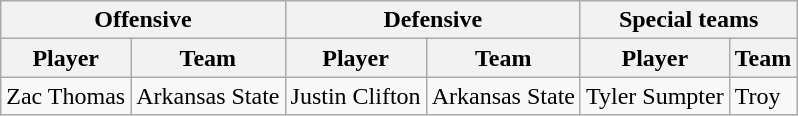<table class="wikitable">
<tr>
<th colspan="2">Offensive</th>
<th colspan="2">Defensive</th>
<th colspan="2">Special teams</th>
</tr>
<tr>
<th>Player</th>
<th>Team</th>
<th>Player</th>
<th>Team</th>
<th>Player</th>
<th>Team</th>
</tr>
<tr>
<td>Zac Thomas</td>
<td>Arkansas State</td>
<td>Justin Clifton</td>
<td>Arkansas State</td>
<td>Tyler Sumpter</td>
<td>Troy</td>
</tr>
</table>
